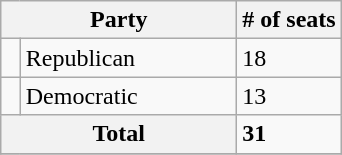<table class="wikitable sortable">
<tr>
<th colspan="2" style="width:150px;">Party</th>
<th># of seats</th>
</tr>
<tr>
<td></td>
<td>Republican</td>
<td>18</td>
</tr>
<tr>
<td></td>
<td>Democratic</td>
<td>13</td>
</tr>
<tr>
<th colspan="2">Total</th>
<td><strong>31</strong></td>
</tr>
<tr>
</tr>
</table>
